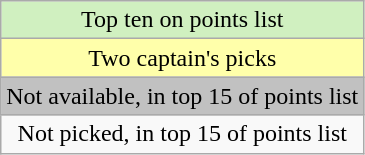<table class=wikitable style="text-align:center">
<tr style="background:#d0f0c0;">
<td>Top ten on points list</td>
</tr>
<tr style="background:#ffa;">
<td>Two captain's picks</td>
</tr>
<tr style="background:#c1c1c1;">
<td>Not available, in top 15 of points list</td>
</tr>
<tr>
<td>Not picked, in top 15 of points list</td>
</tr>
</table>
